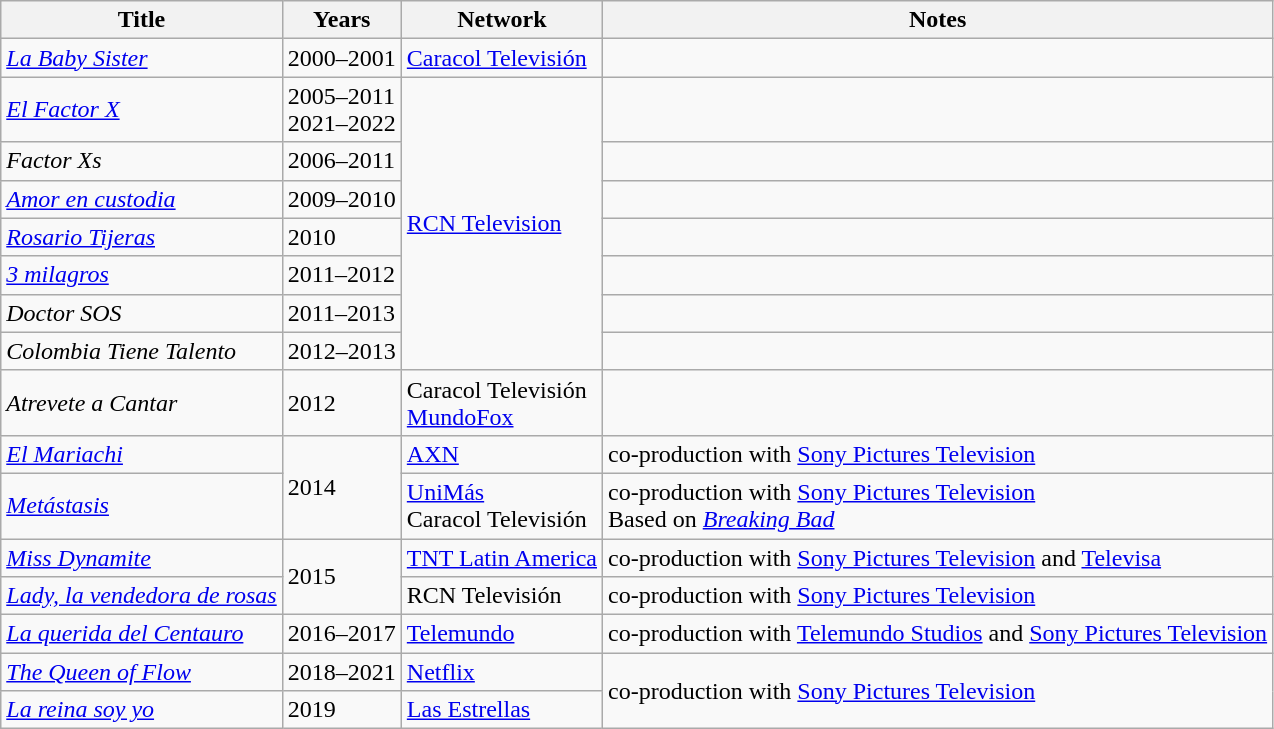<table class="wikitable sortable">
<tr>
<th>Title</th>
<th>Years</th>
<th>Network</th>
<th>Notes</th>
</tr>
<tr>
<td><em><a href='#'>La Baby Sister</a></em></td>
<td>2000–2001</td>
<td><a href='#'>Caracol Televisión</a></td>
<td></td>
</tr>
<tr>
<td><em><a href='#'>El Factor X</a></em></td>
<td>2005–2011<br>2021–2022</td>
<td rowspan="7"><a href='#'>RCN Television</a></td>
<td></td>
</tr>
<tr>
<td><em>Factor Xs</em></td>
<td>2006–2011</td>
<td></td>
</tr>
<tr>
<td><em><a href='#'>Amor en custodia</a></em></td>
<td>2009–2010</td>
<td></td>
</tr>
<tr>
<td><em><a href='#'>Rosario Tijeras</a></em></td>
<td>2010</td>
<td></td>
</tr>
<tr>
<td><em><a href='#'>3 milagros</a></em></td>
<td>2011–2012</td>
<td></td>
</tr>
<tr>
<td><em>Doctor SOS</em></td>
<td>2011–2013</td>
<td></td>
</tr>
<tr>
<td><em>Colombia Tiene Talento</em></td>
<td>2012–2013</td>
<td></td>
</tr>
<tr>
<td><em>Atrevete a Cantar</em></td>
<td>2012</td>
<td>Caracol Televisión<br><a href='#'>MundoFox</a></td>
<td></td>
</tr>
<tr>
<td><em><a href='#'>El Mariachi</a></em></td>
<td rowspan="2">2014</td>
<td><a href='#'>AXN</a></td>
<td>co-production with <a href='#'>Sony Pictures Television</a></td>
</tr>
<tr>
<td><em><a href='#'>Metástasis</a></em></td>
<td><a href='#'>UniMás</a><br>Caracol Televisión</td>
<td>co-production with <a href='#'>Sony Pictures Television</a><br>Based on <em><a href='#'>Breaking Bad</a></em></td>
</tr>
<tr>
<td><em><a href='#'>Miss Dynamite</a></em></td>
<td rowspan="2">2015</td>
<td><a href='#'>TNT Latin America</a></td>
<td>co-production with <a href='#'>Sony Pictures Television</a> and <a href='#'>Televisa</a></td>
</tr>
<tr>
<td><em><a href='#'>Lady, la vendedora de rosas</a></em></td>
<td>RCN Televisión</td>
<td>co-production with <a href='#'>Sony Pictures Television</a></td>
</tr>
<tr>
<td><em><a href='#'>La querida del Centauro</a></em></td>
<td>2016–2017</td>
<td><a href='#'>Telemundo</a></td>
<td>co-production with <a href='#'>Telemundo Studios</a> and <a href='#'>Sony Pictures Television</a></td>
</tr>
<tr>
<td><em><a href='#'>The Queen of Flow</a></em></td>
<td>2018–2021</td>
<td><a href='#'>Netflix</a></td>
<td rowspan="2">co-production with <a href='#'>Sony Pictures Television</a></td>
</tr>
<tr>
<td><em><a href='#'>La reina soy yo</a></em></td>
<td>2019</td>
<td><a href='#'>Las Estrellas</a></td>
</tr>
</table>
